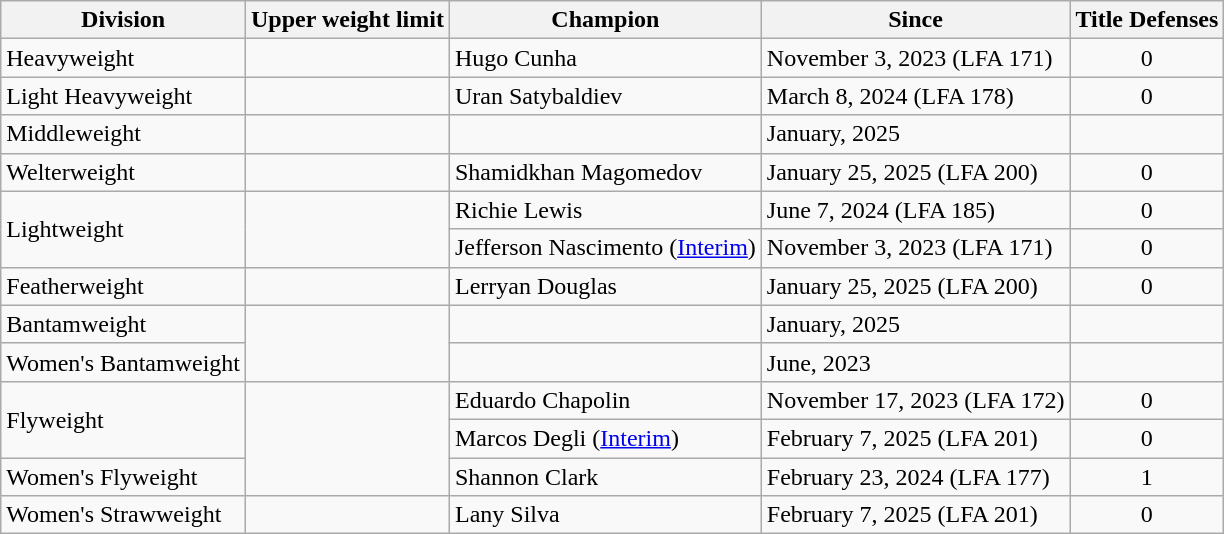<table class="wikitable">
<tr>
<th scope="col">Division</th>
<th scope="col">Upper weight limit</th>
<th scope="col">Champion</th>
<th scope="col">Since</th>
<th scope="col">Title Defenses</th>
</tr>
<tr>
<td>Heavyweight</td>
<td></td>
<td> Hugo Cunha</td>
<td>November 3, 2023 (LFA 171)</td>
<td style="text-align: center;">0</td>
</tr>
<tr>
<td>Light Heavyweight</td>
<td></td>
<td> Uran Satybaldiev</td>
<td>March 8, 2024 (LFA 178)</td>
<td style="text-align: center;">0</td>
</tr>
<tr>
<td>Middleweight</td>
<td></td>
<td></td>
<td>January, 2025</td>
<td style="text-align: center;"></td>
</tr>
<tr>
<td>Welterweight</td>
<td></td>
<td> Shamidkhan Magomedov</td>
<td>January 25, 2025 (LFA 200)</td>
<td style="text-align: center;">0</td>
</tr>
<tr>
<td style="text-align:left;" rowspan=2>Lightweight</td>
<td style="text-align:left;" rowspan=2></td>
<td> Richie Lewis</td>
<td>June 7, 2024 (LFA 185)</td>
<td style="text-align: center;">0</td>
</tr>
<tr>
<td> Jefferson Nascimento (<a href='#'>Interim</a>)</td>
<td>November 3, 2023 (LFA 171)</td>
<td style="text-align: center;">0</td>
</tr>
<tr>
<td>Featherweight</td>
<td></td>
<td> Lerryan Douglas</td>
<td>January 25, 2025 (LFA 200)</td>
<td style="text-align: center;">0</td>
</tr>
<tr>
<td>Bantamweight</td>
<td rowspan=2></td>
<td style="text-align:left;"></td>
<td>January, 2025</td>
<td style="text-align: center;"></td>
</tr>
<tr>
<td>Women's Bantamweight</td>
<td style="text-align:left;"></td>
<td>June, 2023</td>
<td style="text-align: center;"></td>
</tr>
<tr>
<td rowspan=2>Flyweight</td>
<td rowspan=3></td>
<td> Eduardo Chapolin</td>
<td>November 17, 2023 (LFA 172)</td>
<td style="text-align: center;">0</td>
</tr>
<tr>
<td> Marcos Degli (<a href='#'>Interim</a>)</td>
<td>February 7, 2025 (LFA 201)</td>
<td style="text-align: center;">0</td>
</tr>
<tr>
<td>Women's Flyweight</td>
<td> Shannon Clark</td>
<td>February 23, 2024 (LFA 177)</td>
<td style="text-align: center;">1</td>
</tr>
<tr>
<td>Women's Strawweight</td>
<td></td>
<td> Lany Silva</td>
<td>February 7, 2025 (LFA 201)</td>
<td style="text-align: center;">0</td>
</tr>
</table>
